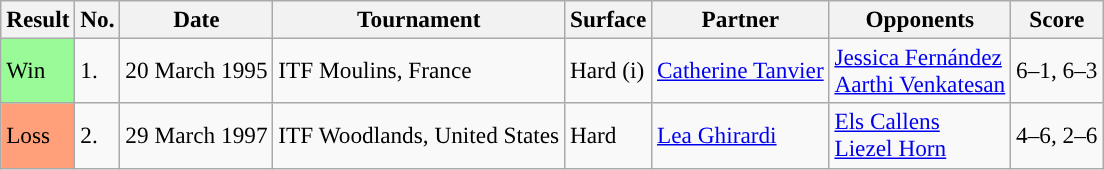<table class="sortable wikitable" style="font-size:97%;">
<tr>
<th>Result</th>
<th>No.</th>
<th>Date</th>
<th>Tournament</th>
<th>Surface</th>
<th>Partner</th>
<th>Opponents</th>
<th class="unsortable">Score</th>
</tr>
<tr>
<td style="background:#98fb98;">Win</td>
<td>1.</td>
<td>20 March 1995</td>
<td>ITF Moulins, France</td>
<td>Hard (i)</td>
<td> <a href='#'>Catherine Tanvier</a></td>
<td> <a href='#'>Jessica Fernández</a> <br>  <a href='#'>Aarthi Venkatesan</a></td>
<td>6–1, 6–3</td>
</tr>
<tr style="background:lightb">
<td style="background:#ffa07a;">Loss</td>
<td>2.</td>
<td>29 March 1997</td>
<td>ITF Woodlands, United States</td>
<td>Hard</td>
<td> <a href='#'>Lea Ghirardi</a></td>
<td> <a href='#'>Els Callens</a> <br>  <a href='#'>Liezel Horn</a></td>
<td>4–6, 2–6</td>
</tr>
</table>
